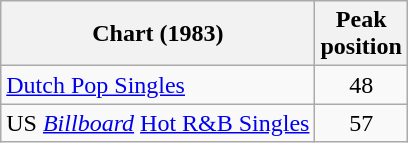<table class="wikitable sortable">
<tr>
<th>Chart (1983)</th>
<th>Peak<br>position</th>
</tr>
<tr>
<td><a href='#'>Dutch Pop Singles</a></td>
<td align=center>48</td>
</tr>
<tr>
<td>US <em><a href='#'>Billboard</a></em> <a href='#'>Hot R&B Singles</a></td>
<td align=center>57</td>
</tr>
</table>
